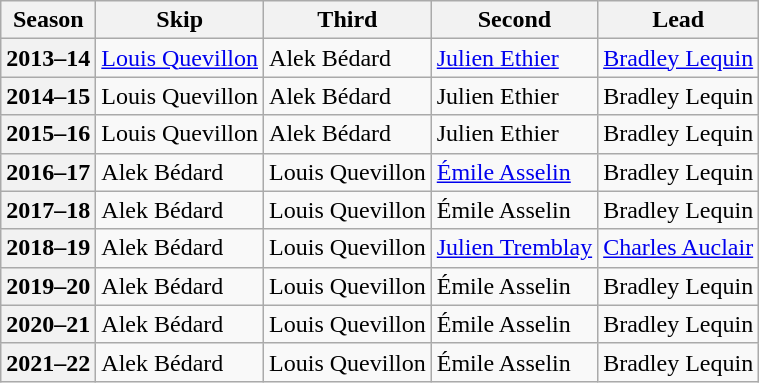<table class="wikitable">
<tr>
<th scope="col">Season</th>
<th scope="col">Skip</th>
<th scope="col">Third</th>
<th scope="col">Second</th>
<th scope="col">Lead</th>
</tr>
<tr>
<th scope="row">2013–14</th>
<td><a href='#'>Louis Quevillon</a></td>
<td>Alek Bédard</td>
<td><a href='#'>Julien Ethier</a></td>
<td><a href='#'>Bradley Lequin</a></td>
</tr>
<tr>
<th scope="row">2014–15</th>
<td>Louis Quevillon</td>
<td>Alek Bédard</td>
<td>Julien Ethier</td>
<td>Bradley Lequin</td>
</tr>
<tr>
<th scope="row">2015–16</th>
<td>Louis Quevillon</td>
<td>Alek Bédard</td>
<td>Julien Ethier</td>
<td>Bradley Lequin</td>
</tr>
<tr>
<th scope="row">2016–17</th>
<td>Alek Bédard</td>
<td>Louis Quevillon</td>
<td><a href='#'>Émile Asselin</a></td>
<td>Bradley Lequin</td>
</tr>
<tr>
<th scope="row">2017–18</th>
<td>Alek Bédard</td>
<td>Louis Quevillon</td>
<td>Émile Asselin</td>
<td>Bradley Lequin</td>
</tr>
<tr>
<th scope="row">2018–19</th>
<td>Alek Bédard</td>
<td>Louis Quevillon</td>
<td><a href='#'>Julien Tremblay</a></td>
<td><a href='#'>Charles Auclair</a></td>
</tr>
<tr>
<th scope="row">2019–20</th>
<td>Alek Bédard</td>
<td>Louis Quevillon</td>
<td>Émile Asselin</td>
<td>Bradley Lequin</td>
</tr>
<tr>
<th scope="row">2020–21</th>
<td>Alek Bédard</td>
<td>Louis Quevillon</td>
<td>Émile Asselin</td>
<td>Bradley Lequin</td>
</tr>
<tr>
<th scope="row">2021–22</th>
<td>Alek Bédard</td>
<td>Louis Quevillon</td>
<td>Émile Asselin</td>
<td>Bradley Lequin</td>
</tr>
</table>
